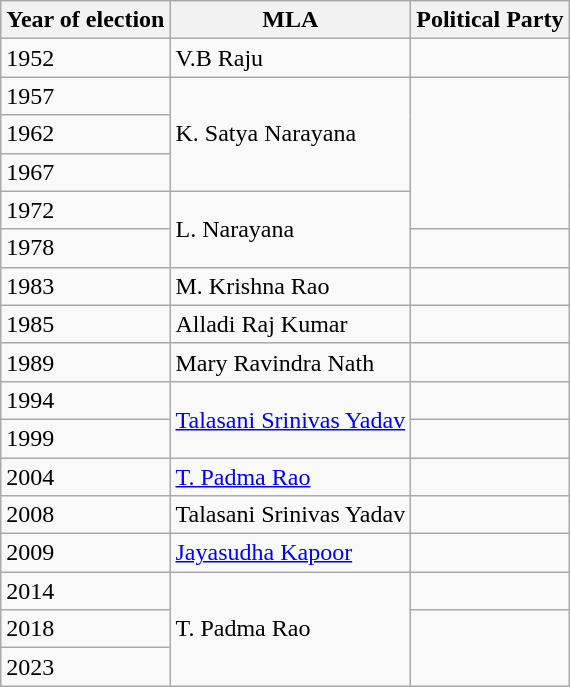<table class="wikitable sortable">
<tr>
<th>Year of election</th>
<th>MLA</th>
<th colspan="2">Political Party</th>
</tr>
<tr>
<td>1952</td>
<td>V.B Raju</td>
<td></td>
</tr>
<tr>
<td>1957</td>
<td rowspan="3">K. Satya Narayana</td>
</tr>
<tr>
<td>1962</td>
</tr>
<tr>
<td>1967</td>
</tr>
<tr>
<td>1972</td>
<td rowspan="2">L. Narayana</td>
</tr>
<tr>
<td>1978</td>
<td></td>
</tr>
<tr>
<td>1983</td>
<td>M. Krishna Rao</td>
<td></td>
</tr>
<tr>
<td>1985</td>
<td>Alladi Raj Kumar</td>
</tr>
<tr>
<td>1989</td>
<td>Mary Ravindra Nath</td>
<td></td>
</tr>
<tr>
<td>1994</td>
<td rowspan="2"><a href='#'>Talasani Srinivas Yadav</a></td>
<td></td>
</tr>
<tr>
<td>1999</td>
</tr>
<tr>
<td>2004</td>
<td><a href='#'>T. Padma Rao</a></td>
<td></td>
</tr>
<tr>
<td>2008</td>
<td>Talasani Srinivas Yadav</td>
<td></td>
</tr>
<tr>
<td>2009</td>
<td><a href='#'>Jayasudha Kapoor</a></td>
<td></td>
</tr>
<tr>
<td>2014</td>
<td rowspan="3">T. Padma Rao</td>
<td></td>
</tr>
<tr>
<td>2018</td>
</tr>
<tr>
<td>2023</td>
</tr>
</table>
